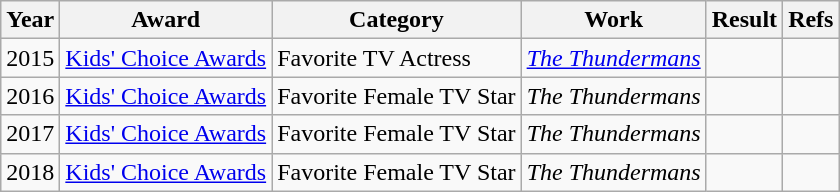<table class="wikitable">
<tr>
<th>Year</th>
<th>Award</th>
<th>Category</th>
<th>Work</th>
<th>Result</th>
<th>Refs</th>
</tr>
<tr>
<td>2015</td>
<td><a href='#'>Kids' Choice Awards</a></td>
<td>Favorite TV Actress</td>
<td><em><a href='#'>The Thundermans</a></em></td>
<td></td>
<td style="text-align:center;"></td>
</tr>
<tr>
<td>2016</td>
<td><a href='#'>Kids' Choice Awards</a></td>
<td>Favorite Female TV Star</td>
<td><em>The Thundermans</em></td>
<td></td>
<td style="text-align:center;"></td>
</tr>
<tr>
<td>2017</td>
<td><a href='#'>Kids' Choice Awards</a></td>
<td>Favorite Female TV Star</td>
<td><em>The Thundermans</em></td>
<td></td>
<td style="text-align:center;"></td>
</tr>
<tr>
<td>2018</td>
<td><a href='#'>Kids' Choice Awards</a></td>
<td>Favorite Female TV Star</td>
<td><em>The Thundermans</em></td>
<td></td>
<td style="text-align:center;"></td>
</tr>
</table>
